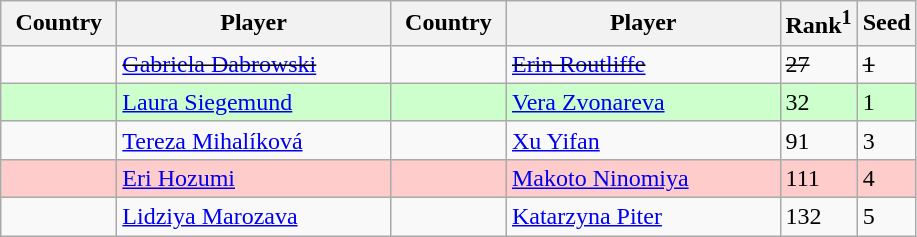<table class="sortable wikitable">
<tr>
<th style="width:70px;">Country</th>
<th style="width:175px;">Player</th>
<th style="width:70px;">Country</th>
<th style="width:175px;">Player</th>
<th>Rank<sup>1</sup></th>
<th>Seed</th>
</tr>
<tr>
<td><s></s></td>
<td><s><a href='#'>Gabriela Dabrowski</a></s></td>
<td><s></s></td>
<td><s><a href='#'>Erin Routliffe</a></s></td>
<td><s>27</s></td>
<td><s>1</s></td>
</tr>
<tr style="background:#cfc;">
<td></td>
<td><a href='#'>Laura Siegemund</a></td>
<td></td>
<td><a href='#'>Vera Zvonareva</a></td>
<td>32</td>
<td>1</td>
</tr>
<tr>
<td></td>
<td><a href='#'>Tereza Mihalíková</a></td>
<td></td>
<td><a href='#'>Xu Yifan</a></td>
<td>91</td>
<td>3</td>
</tr>
<tr style="background:#fcc;">
<td></td>
<td><a href='#'>Eri Hozumi</a></td>
<td></td>
<td><a href='#'>Makoto Ninomiya</a></td>
<td>111</td>
<td>4</td>
</tr>
<tr>
<td></td>
<td><a href='#'>Lidziya Marozava</a></td>
<td></td>
<td><a href='#'>Katarzyna Piter</a></td>
<td>132</td>
<td>5</td>
</tr>
</table>
